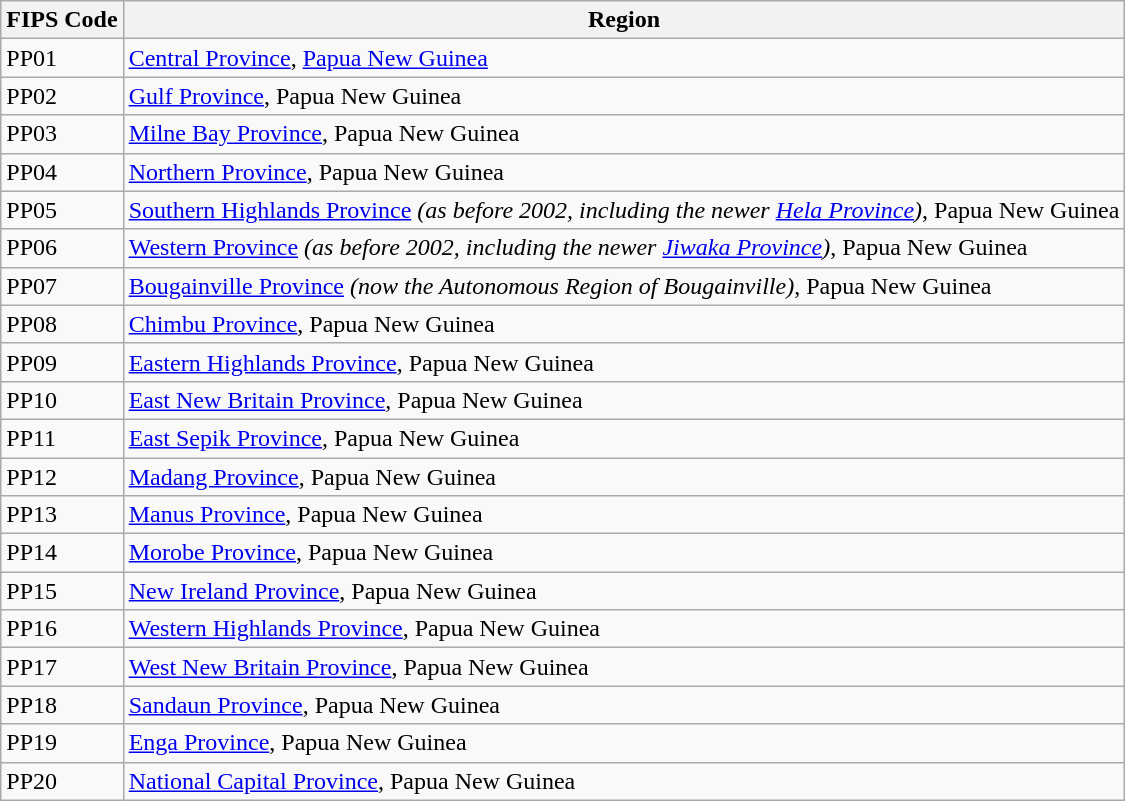<table class="wikitable">
<tr>
<th>FIPS Code</th>
<th>Region</th>
</tr>
<tr>
<td>PP01</td>
<td><a href='#'>Central Province</a>, <a href='#'>Papua New Guinea</a></td>
</tr>
<tr>
<td>PP02</td>
<td><a href='#'>Gulf Province</a>, Papua New Guinea</td>
</tr>
<tr>
<td>PP03</td>
<td><a href='#'>Milne Bay Province</a>, Papua New Guinea</td>
</tr>
<tr>
<td>PP04</td>
<td><a href='#'>Northern Province</a>, Papua New Guinea</td>
</tr>
<tr>
<td>PP05</td>
<td><a href='#'>Southern Highlands Province</a> <em>(as before 2002, including the newer <a href='#'>Hela Province</a>)</em>, Papua New Guinea</td>
</tr>
<tr>
<td>PP06</td>
<td><a href='#'>Western Province</a> <em>(as before 2002, including the newer <a href='#'>Jiwaka Province</a>)</em>, Papua New Guinea</td>
</tr>
<tr>
<td>PP07</td>
<td><a href='#'>Bougainville Province</a> <em>(now the Autonomous Region of Bougainville)</em>, Papua New Guinea</td>
</tr>
<tr>
<td>PP08</td>
<td><a href='#'>Chimbu Province</a>, Papua New Guinea</td>
</tr>
<tr>
<td>PP09</td>
<td><a href='#'>Eastern Highlands Province</a>, Papua New Guinea</td>
</tr>
<tr>
<td>PP10</td>
<td><a href='#'>East New Britain Province</a>, Papua New Guinea</td>
</tr>
<tr>
<td>PP11</td>
<td><a href='#'>East Sepik Province</a>, Papua New Guinea</td>
</tr>
<tr>
<td>PP12</td>
<td><a href='#'>Madang Province</a>, Papua New Guinea</td>
</tr>
<tr>
<td>PP13</td>
<td><a href='#'>Manus Province</a>, Papua New Guinea</td>
</tr>
<tr>
<td>PP14</td>
<td><a href='#'>Morobe Province</a>, Papua New Guinea</td>
</tr>
<tr>
<td>PP15</td>
<td><a href='#'>New Ireland Province</a>, Papua New Guinea</td>
</tr>
<tr>
<td>PP16</td>
<td><a href='#'>Western Highlands Province</a>, Papua New Guinea</td>
</tr>
<tr>
<td>PP17</td>
<td><a href='#'>West New Britain Province</a>, Papua New Guinea</td>
</tr>
<tr>
<td>PP18</td>
<td><a href='#'>Sandaun Province</a>, Papua New Guinea</td>
</tr>
<tr>
<td>PP19</td>
<td><a href='#'>Enga Province</a>, Papua New Guinea</td>
</tr>
<tr>
<td>PP20</td>
<td><a href='#'>National Capital Province</a>, Papua New Guinea</td>
</tr>
</table>
